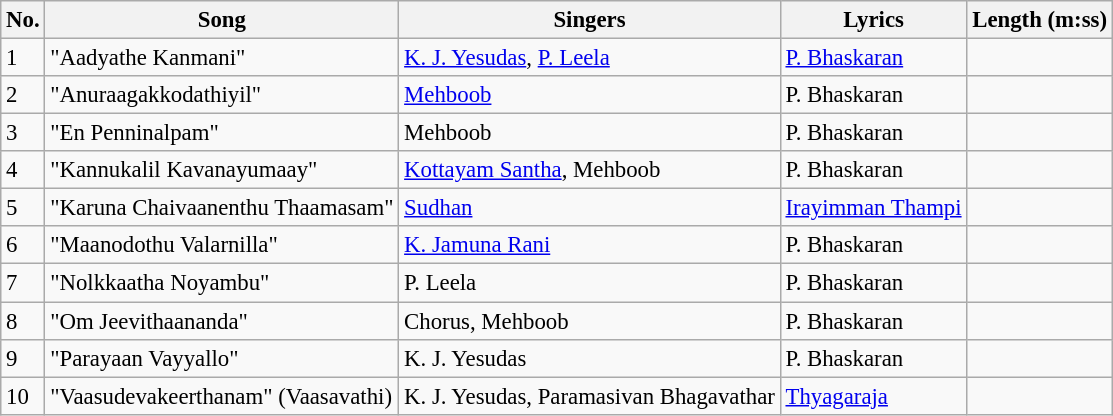<table class="wikitable" style="font-size:95%;">
<tr>
<th>No.</th>
<th>Song</th>
<th>Singers</th>
<th>Lyrics</th>
<th>Length (m:ss)</th>
</tr>
<tr>
<td>1</td>
<td>"Aadyathe Kanmani"</td>
<td><a href='#'>K. J. Yesudas</a>, <a href='#'>P. Leela</a></td>
<td><a href='#'>P. Bhaskaran</a></td>
<td></td>
</tr>
<tr>
<td>2</td>
<td>"Anuraagakkodathiyil"</td>
<td><a href='#'>Mehboob</a></td>
<td>P. Bhaskaran</td>
<td></td>
</tr>
<tr>
<td>3</td>
<td>"En Penninalpam"</td>
<td>Mehboob</td>
<td>P. Bhaskaran</td>
<td></td>
</tr>
<tr>
<td>4</td>
<td>"Kannukalil Kavanayumaay"</td>
<td><a href='#'>Kottayam Santha</a>, Mehboob</td>
<td>P. Bhaskaran</td>
<td></td>
</tr>
<tr>
<td>5</td>
<td>"Karuna Chaivaanenthu Thaamasam"</td>
<td><a href='#'>Sudhan</a></td>
<td><a href='#'>Irayimman Thampi</a></td>
<td></td>
</tr>
<tr>
<td>6</td>
<td>"Maanodothu Valarnilla"</td>
<td><a href='#'>K. Jamuna Rani</a></td>
<td>P. Bhaskaran</td>
<td></td>
</tr>
<tr>
<td>7</td>
<td>"Nolkkaatha Noyambu"</td>
<td>P. Leela</td>
<td>P. Bhaskaran</td>
<td></td>
</tr>
<tr>
<td>8</td>
<td>"Om Jeevithaananda"</td>
<td>Chorus, Mehboob</td>
<td>P. Bhaskaran</td>
<td></td>
</tr>
<tr>
<td>9</td>
<td>"Parayaan Vayyallo"</td>
<td>K. J. Yesudas</td>
<td>P. Bhaskaran</td>
<td></td>
</tr>
<tr>
<td>10</td>
<td>"Vaasudevakeerthanam" (Vaasavathi)</td>
<td>K. J. Yesudas, Paramasivan Bhagavathar</td>
<td><a href='#'>Thyagaraja</a></td>
<td></td>
</tr>
</table>
